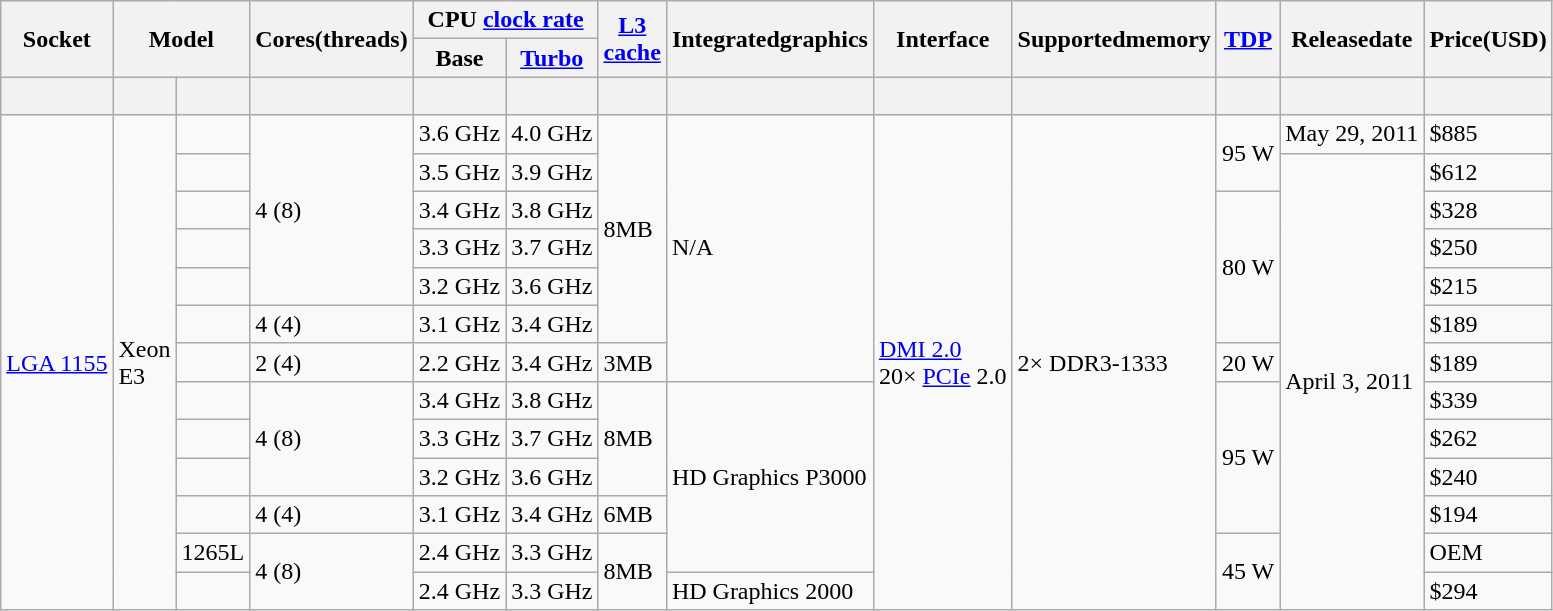<table class="wikitable sortable hover-highlight">
<tr>
<th rowspan="2">Socket</th>
<th colspan="2" rowspan="2">Model</th>
<th rowspan="2">Cores(threads)</th>
<th colspan="2">CPU <a href='#'>clock rate</a></th>
<th rowspan="2"><a href='#'>L3</a><br><a href='#'>cache</a></th>
<th rowspan="2">Integratedgraphics</th>
<th rowspan="2">Interface</th>
<th rowspan="2">Supportedmemory</th>
<th rowspan="2"><a href='#'>TDP</a></th>
<th rowspan="2">Releasedate</th>
<th rowspan="2">Price(USD)</th>
</tr>
<tr>
<th>Base</th>
<th><a href='#'>Turbo</a></th>
</tr>
<tr>
<th style="background-position:center"><br></th>
<th style="background-position:center"></th>
<th style="background-position:center"></th>
<th style="background-position:center"></th>
<th style="background-position:center"></th>
<th style="background-position:center"></th>
<th style="background-position:center"></th>
<th style="background-position:center"></th>
<th style="background-position:center"></th>
<th style="background-position:center"></th>
<th style="background-position:center"></th>
<th style="background-position:center"></th>
<th style="background-position:center"></th>
</tr>
<tr>
<td rowspan="13"><a href='#'>LGA 1155</a></td>
<td rowspan="13">Xeon<br>E3</td>
<td></td>
<td rowspan="5">4 (8)</td>
<td>3.6 GHz</td>
<td>4.0 GHz</td>
<td rowspan="6">8MB</td>
<td rowspan="7">N/A</td>
<td rowspan="13"><a href='#'>DMI 2.0</a><br>20× <a href='#'>PCIe</a> 2.0 </td>
<td rowspan="13">2× DDR3-1333</td>
<td rowspan="2">95 W</td>
<td>May 29, 2011</td>
<td>$885</td>
</tr>
<tr>
<td></td>
<td>3.5 GHz</td>
<td>3.9 GHz</td>
<td rowspan="12">April 3, 2011</td>
<td>$612</td>
</tr>
<tr>
<td></td>
<td>3.4 GHz</td>
<td>3.8 GHz</td>
<td rowspan="4">80 W</td>
<td>$328</td>
</tr>
<tr>
<td></td>
<td>3.3 GHz</td>
<td>3.7 GHz</td>
<td>$250</td>
</tr>
<tr>
<td></td>
<td>3.2 GHz</td>
<td>3.6 GHz</td>
<td>$215</td>
</tr>
<tr>
<td></td>
<td>4 (4)</td>
<td>3.1 GHz</td>
<td>3.4 GHz</td>
<td>$189</td>
</tr>
<tr>
<td></td>
<td>2 (4)</td>
<td>2.2 GHz</td>
<td>3.4 GHz</td>
<td>3MB</td>
<td>20 W</td>
<td>$189</td>
</tr>
<tr>
<td></td>
<td rowspan="3">4 (8)</td>
<td>3.4 GHz</td>
<td>3.8 GHz</td>
<td rowspan="3">8MB</td>
<td rowspan="5">HD Graphics P3000</td>
<td rowspan="4">95 W</td>
<td>$339</td>
</tr>
<tr>
<td></td>
<td>3.3 GHz</td>
<td>3.7 GHz</td>
<td>$262</td>
</tr>
<tr>
<td></td>
<td>3.2 GHz</td>
<td>3.6 GHz</td>
<td>$240</td>
</tr>
<tr>
<td></td>
<td>4 (4)</td>
<td>3.1 GHz</td>
<td>3.4 GHz</td>
<td>6MB</td>
<td>$194</td>
</tr>
<tr>
<td>1265L</td>
<td rowspan="2">4 (8)</td>
<td>2.4 GHz</td>
<td>3.3 GHz</td>
<td rowspan="2">8MB</td>
<td rowspan="2">45 W</td>
<td>OEM</td>
</tr>
<tr>
<td></td>
<td>2.4 GHz</td>
<td>3.3 GHz</td>
<td>HD Graphics 2000</td>
<td>$294</td>
</tr>
</table>
